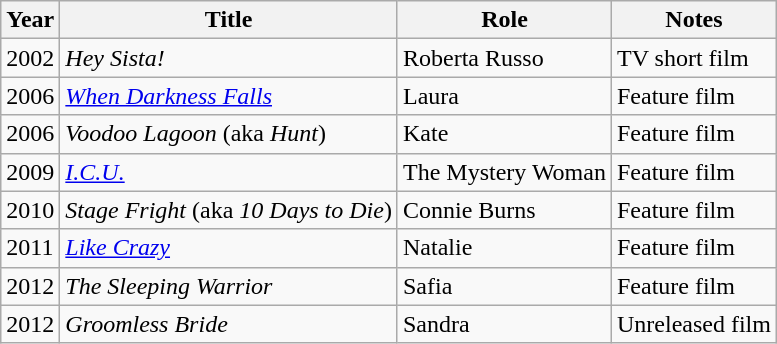<table class="wikitable sortable">
<tr>
<th>Year</th>
<th>Title</th>
<th>Role</th>
<th class="unsortable">Notes</th>
</tr>
<tr>
<td>2002</td>
<td><em>Hey Sista!</em></td>
<td>Roberta Russo</td>
<td>TV short film</td>
</tr>
<tr>
<td>2006</td>
<td><em><a href='#'>When Darkness Falls</a></em></td>
<td>Laura</td>
<td>Feature film</td>
</tr>
<tr>
<td>2006</td>
<td><em>Voodoo Lagoon</em> (aka <em>Hunt</em>)</td>
<td>Kate</td>
<td>Feature film</td>
</tr>
<tr>
<td>2009</td>
<td><em><a href='#'>I.C.U.</a></em></td>
<td>The Mystery Woman</td>
<td>Feature film</td>
</tr>
<tr>
<td>2010</td>
<td><em>Stage Fright</em> (aka <em>10 Days to Die</em>)</td>
<td>Connie Burns</td>
<td>Feature film</td>
</tr>
<tr>
<td>2011</td>
<td><em><a href='#'>Like Crazy</a></em></td>
<td>Natalie</td>
<td>Feature film</td>
</tr>
<tr>
<td>2012</td>
<td><em>The Sleeping Warrior</em></td>
<td>Safia</td>
<td>Feature film</td>
</tr>
<tr>
<td>2012</td>
<td><em>Groomless Bride</em></td>
<td>Sandra</td>
<td>Unreleased film</td>
</tr>
</table>
